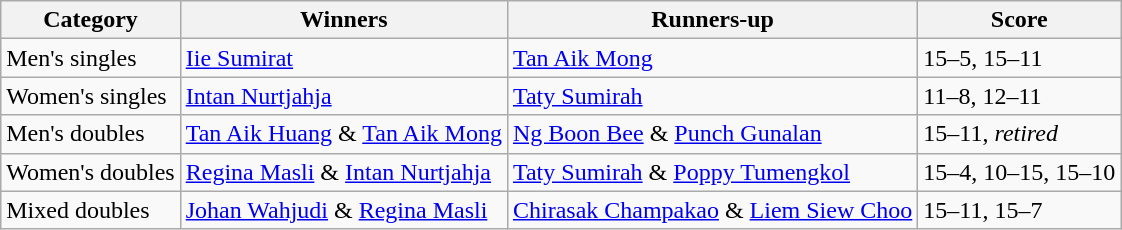<table class="wikitable">
<tr>
<th>Category</th>
<th>Winners</th>
<th>Runners-up</th>
<th>Score</th>
</tr>
<tr>
<td>Men's singles</td>
<td> <a href='#'>Iie Sumirat</a></td>
<td> <a href='#'>Tan Aik Mong</a></td>
<td>15–5, 15–11</td>
</tr>
<tr>
<td>Women's singles</td>
<td> <a href='#'>Intan Nurtjahja</a></td>
<td> <a href='#'>Taty Sumirah</a></td>
<td>11–8, 12–11</td>
</tr>
<tr>
<td>Men's doubles</td>
<td> <a href='#'>Tan Aik Huang</a> & <a href='#'>Tan Aik Mong</a></td>
<td> <a href='#'>Ng Boon Bee</a> & <a href='#'>Punch Gunalan</a></td>
<td>15–11, <em>retired</em></td>
</tr>
<tr>
<td>Women's doubles</td>
<td> <a href='#'>Regina Masli</a> & <a href='#'>Intan Nurtjahja</a></td>
<td> <a href='#'>Taty Sumirah</a> & <a href='#'>Poppy Tumengkol</a></td>
<td>15–4, 10–15, 15–10</td>
</tr>
<tr>
<td>Mixed doubles</td>
<td> <a href='#'>Johan Wahjudi</a> & <a href='#'>Regina Masli</a></td>
<td> <a href='#'>Chirasak Champakao</a> &  <a href='#'>Liem Siew Choo</a></td>
<td>15–11, 15–7</td>
</tr>
</table>
